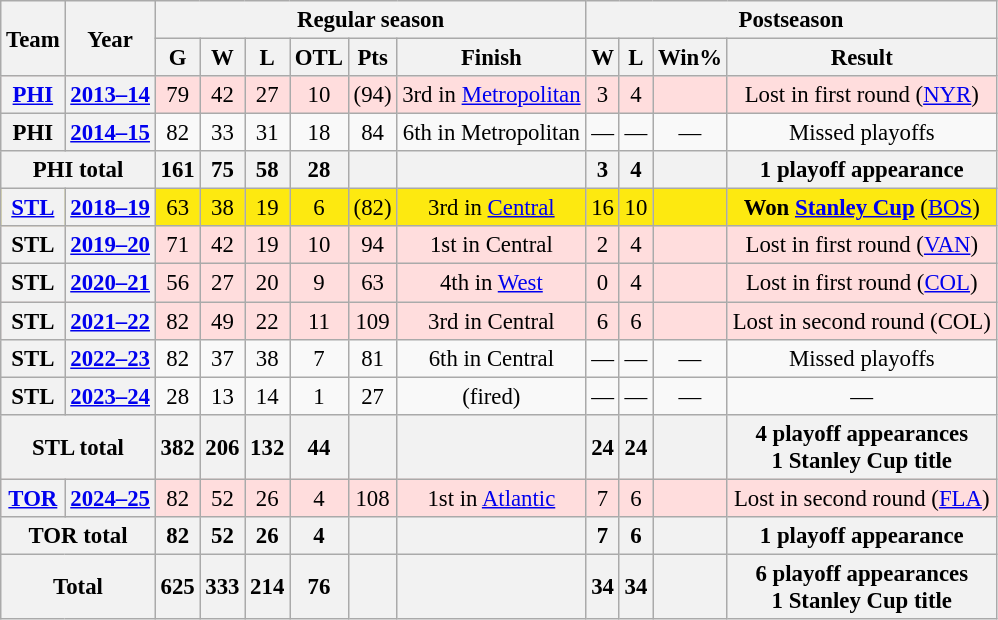<table class="wikitable" style="font-size:95%; text-align:center;">
<tr>
<th rowspan="2">Team</th>
<th rowspan="2">Year</th>
<th colspan="6">Regular season</th>
<th colspan="5">Postseason</th>
</tr>
<tr>
<th>G</th>
<th>W</th>
<th>L</th>
<th>OTL</th>
<th>Pts</th>
<th>Finish</th>
<th>W</th>
<th>L</th>
<th>Win%</th>
<th>Result</th>
</tr>
<tr style="background:#fdd;">
<th><a href='#'>PHI</a></th>
<th><a href='#'>2013–14</a></th>
<td>79</td>
<td>42</td>
<td>27</td>
<td>10</td>
<td>(94)</td>
<td>3rd in <a href='#'>Metropolitan</a></td>
<td>3</td>
<td>4</td>
<td></td>
<td>Lost in first round (<a href='#'>NYR</a>)</td>
</tr>
<tr>
<th>PHI</th>
<th><a href='#'>2014–15</a></th>
<td>82</td>
<td>33</td>
<td>31</td>
<td>18</td>
<td>84</td>
<td>6th in Metropolitan</td>
<td>—</td>
<td>—</td>
<td>—</td>
<td>Missed playoffs</td>
</tr>
<tr>
<th colspan="2">PHI total</th>
<th>161</th>
<th>75</th>
<th>58</th>
<th>28</th>
<th> </th>
<th> </th>
<th>3</th>
<th>4</th>
<th></th>
<th>1 playoff appearance</th>
</tr>
<tr style="background:#FDE910;">
<th><a href='#'>STL</a></th>
<th><a href='#'>2018–19</a></th>
<td>63</td>
<td>38</td>
<td>19</td>
<td>6</td>
<td>(82)</td>
<td>3rd in <a href='#'>Central</a></td>
<td>16</td>
<td>10</td>
<td></td>
<td><strong>Won <a href='#'>Stanley Cup</a></strong> (<a href='#'>BOS</a>)</td>
</tr>
<tr style="background:#fdd;">
<th>STL</th>
<th><a href='#'>2019–20</a></th>
<td>71</td>
<td>42</td>
<td>19</td>
<td>10</td>
<td>94</td>
<td>1st in Central</td>
<td>2</td>
<td>4</td>
<td></td>
<td>Lost in first round (<a href='#'>VAN</a>)</td>
</tr>
<tr style="background:#fdd;">
<th>STL</th>
<th><a href='#'>2020–21</a></th>
<td>56</td>
<td>27</td>
<td>20</td>
<td>9</td>
<td>63</td>
<td>4th in <a href='#'>West</a></td>
<td>0</td>
<td>4</td>
<td></td>
<td>Lost in first round (<a href='#'>COL</a>)</td>
</tr>
<tr style="background:#fdd;">
<th>STL</th>
<th><a href='#'>2021–22</a></th>
<td>82</td>
<td>49</td>
<td>22</td>
<td>11</td>
<td>109</td>
<td>3rd in Central</td>
<td>6</td>
<td>6</td>
<td></td>
<td>Lost in second round (COL)</td>
</tr>
<tr>
<th>STL</th>
<th><a href='#'>2022–23</a></th>
<td>82</td>
<td>37</td>
<td>38</td>
<td>7</td>
<td>81</td>
<td>6th in Central</td>
<td>—</td>
<td>—</td>
<td>—</td>
<td>Missed playoffs</td>
</tr>
<tr>
<th>STL</th>
<th><a href='#'>2023–24</a></th>
<td>28</td>
<td>13</td>
<td>14</td>
<td>1</td>
<td>27</td>
<td>(fired)</td>
<td>—</td>
<td>—</td>
<td>—</td>
<td>—</td>
</tr>
<tr>
<th colspan="2">STL total</th>
<th>382</th>
<th>206</th>
<th>132</th>
<th>44</th>
<th> </th>
<th> </th>
<th>24</th>
<th>24</th>
<th></th>
<th>4 playoff appearances<br>1 Stanley Cup title</th>
</tr>
<tr style="background:#fdd;">
<th><a href='#'>TOR</a></th>
<th><a href='#'>2024–25</a></th>
<td>82</td>
<td>52</td>
<td>26</td>
<td>4</td>
<td>108</td>
<td>1st in <a href='#'>Atlantic</a></td>
<td>7</td>
<td>6</td>
<td></td>
<td>Lost in second round (<a href='#'>FLA</a>)</td>
</tr>
<tr>
<th colspan="2">TOR total</th>
<th>82</th>
<th>52</th>
<th>26</th>
<th>4</th>
<th> </th>
<th> </th>
<th>7</th>
<th>6</th>
<th></th>
<th>1 playoff appearance</th>
</tr>
<tr>
<th colspan="2">Total</th>
<th>625</th>
<th>333</th>
<th>214</th>
<th>76</th>
<th> </th>
<th> </th>
<th>34</th>
<th>34</th>
<th></th>
<th>6 playoff appearances<br>1 Stanley Cup title</th>
</tr>
</table>
